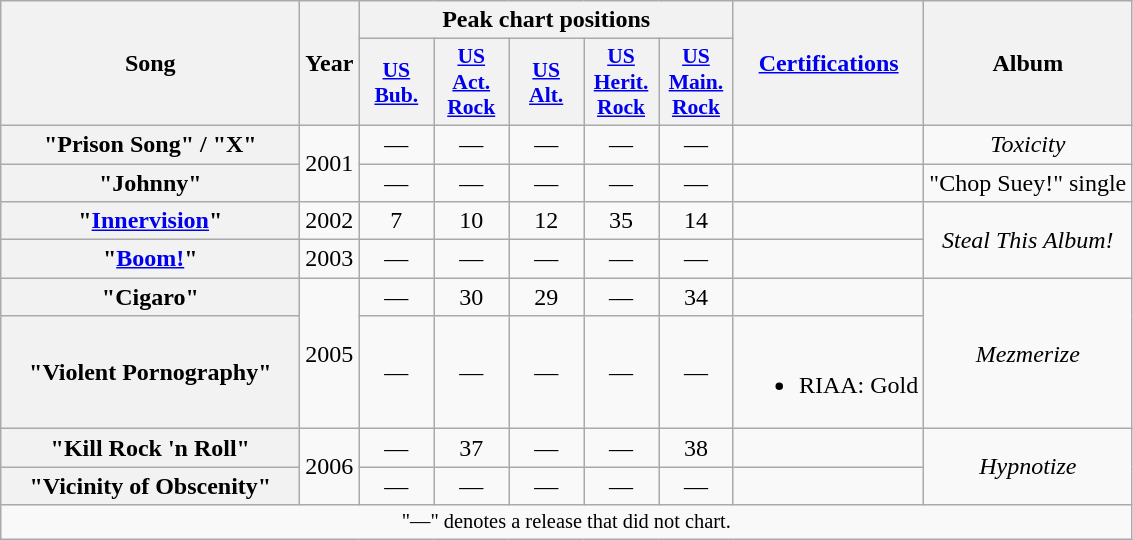<table class="wikitable plainrowheaders" style="text-align: center;" border="1">
<tr>
<th rowspan="2" style="width:12em;">Song</th>
<th rowspan="2">Year</th>
<th colspan="5">Peak chart positions</th>
<th rowspan="2"><a href='#'>Certifications</a></th>
<th rowspan="2">Album</th>
</tr>
<tr>
<th style="width:3em;font-size:90%;"><a href='#'>US<br>Bub.</a><br></th>
<th style="width:3em;font-size:90%;"><a href='#'>US<br>Act. Rock</a><br></th>
<th style="width:3em;font-size:90%;"><a href='#'>US<br>Alt.</a><br></th>
<th style="width:3em;font-size:90%;"><a href='#'>US<br>Herit. Rock</a><br></th>
<th style="width:3em;font-size:90%;"><a href='#'>US<br>Main.<br>Rock</a><br></th>
</tr>
<tr>
<th scope="row">"Prison Song" / "X"</th>
<td rowspan="2">2001</td>
<td>—</td>
<td>—</td>
<td>—</td>
<td>—</td>
<td>—</td>
<td></td>
<td><em>Toxicity</em></td>
</tr>
<tr>
<th scope="row">"Johnny"</th>
<td>—</td>
<td>—</td>
<td>—</td>
<td>—</td>
<td>—</td>
<td></td>
<td>"Chop Suey!" single</td>
</tr>
<tr>
<th scope="row">"<a href='#'>Innervision</a>"</th>
<td>2002</td>
<td>7</td>
<td>10</td>
<td>12</td>
<td>35</td>
<td>14</td>
<td></td>
<td rowspan="2"><em>Steal This Album!</em></td>
</tr>
<tr>
<th scope="row">"<a href='#'>Boom!</a>"</th>
<td>2003</td>
<td>—</td>
<td>—</td>
<td>—</td>
<td>—</td>
<td>—</td>
<td></td>
</tr>
<tr>
<th scope="row">"Cigaro"</th>
<td rowspan="2">2005</td>
<td>—</td>
<td>30</td>
<td>29</td>
<td>—</td>
<td>34</td>
<td></td>
<td rowspan="2"><em>Mezmerize</em></td>
</tr>
<tr>
<th scope="row">"Violent Pornography"</th>
<td>—</td>
<td>—</td>
<td>—</td>
<td>—</td>
<td>—</td>
<td><br><ul><li>RIAA: Gold</li></ul></td>
</tr>
<tr>
<th scope="row">"Kill Rock 'n Roll"</th>
<td rowspan="2">2006</td>
<td>—</td>
<td>37</td>
<td>—</td>
<td>—</td>
<td>38</td>
<td></td>
<td rowspan="2"><em>Hypnotize</em></td>
</tr>
<tr>
<th scope="row">"Vicinity of Obscenity"</th>
<td>—</td>
<td>—</td>
<td>—</td>
<td>—</td>
<td>—</td>
<td></td>
</tr>
<tr>
<td colspan="13" style="text-align:center; font-size:85%;">"—" denotes a release that did not chart.</td>
</tr>
</table>
